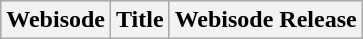<table class="wikitable plainrowheaders">
<tr bgcolor="#CCCCCC">
<th>Webisode</th>
<th>Title</th>
<th>Webisode Release<br>






</th>
</tr>
</table>
